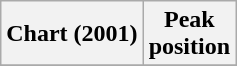<table class="wikitable sortable plainrowheaders" style="text-align:center">
<tr>
<th scope="col">Chart (2001)</th>
<th scope="col">Peak<br>position</th>
</tr>
<tr>
</tr>
</table>
